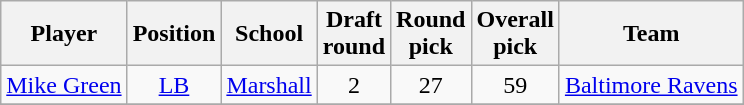<table class="wikitable sortable" border="1" style="text-align: center;">
<tr>
<th>Player</th>
<th>Position</th>
<th>School</th>
<th>Draft<br>round</th>
<th>Round<br>pick</th>
<th>Overall<br>pick</th>
<th>Team</th>
</tr>
<tr>
<td><a href='#'>Mike Green</a></td>
<td><a href='#'>LB</a></td>
<td><a href='#'>Marshall</a></td>
<td>2</td>
<td>27</td>
<td>59</td>
<td><a href='#'>Baltimore Ravens</a></td>
</tr>
<tr>
</tr>
</table>
